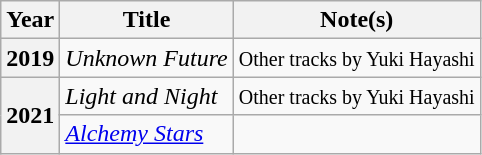<table class="wikitable sortable">
<tr>
<th>Year</th>
<th>Title</th>
<th class="unsortable">Note(s)</th>
</tr>
<tr>
<th>2019</th>
<td><em>Unknown Future</em></td>
<td><small>Other tracks by Yuki Hayashi</small></td>
</tr>
<tr>
<th rowspan="2">2021</th>
<td><em>Light and Night</em></td>
<td><small>Other tracks by Yuki Hayashi</small></td>
</tr>
<tr>
<td><em><a href='#'>Alchemy Stars</a></em></td>
<td></td>
</tr>
</table>
